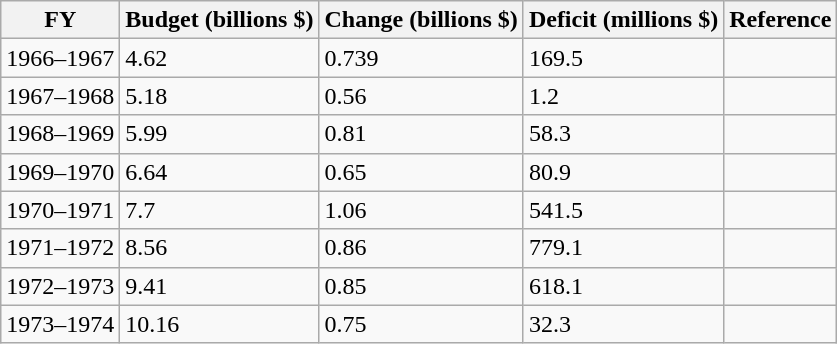<table class="wikitable sortable">
<tr>
<th>FY</th>
<th align="right">Budget (billions $)</th>
<th>Change (billions $)</th>
<th>Deficit (millions $)</th>
<th>Reference</th>
</tr>
<tr>
<td>1966–1967</td>
<td>4.62</td>
<td> 0.739</td>
<td>169.5</td>
<td></td>
</tr>
<tr>
<td>1967–1968</td>
<td>5.18</td>
<td> 0.56</td>
<td>1.2</td>
<td></td>
</tr>
<tr>
<td>1968–1969</td>
<td>5.99</td>
<td> 0.81</td>
<td>58.3</td>
<td></td>
</tr>
<tr>
<td>1969–1970</td>
<td>6.64</td>
<td> 0.65</td>
<td>80.9</td>
<td></td>
</tr>
<tr>
<td>1970–1971</td>
<td>7.7</td>
<td> 1.06</td>
<td>541.5</td>
<td></td>
</tr>
<tr>
<td>1971–1972</td>
<td>8.56</td>
<td> 0.86</td>
<td>779.1</td>
<td></td>
</tr>
<tr>
<td>1972–1973</td>
<td>9.41</td>
<td> 0.85</td>
<td>618.1</td>
<td></td>
</tr>
<tr>
<td>1973–1974</td>
<td>10.16</td>
<td> 0.75</td>
<td>32.3</td>
<td></td>
</tr>
</table>
